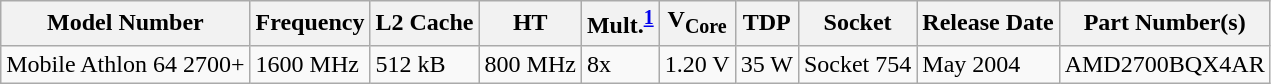<table class="wikitable">
<tr>
<th>Model Number</th>
<th>Frequency</th>
<th>L2 Cache</th>
<th>HT</th>
<th>Mult.<sup><a href='#'>1</a></sup></th>
<th>V<sub>Core</sub></th>
<th>TDP</th>
<th>Socket</th>
<th>Release Date</th>
<th>Part Number(s)</th>
</tr>
<tr>
<td>Mobile Athlon 64 2700+</td>
<td>1600 MHz</td>
<td>512 kB</td>
<td>800 MHz</td>
<td>8x</td>
<td>1.20 V</td>
<td>35 W</td>
<td>Socket 754</td>
<td>May 2004</td>
<td>AMD2700BQX4AR</td>
</tr>
</table>
